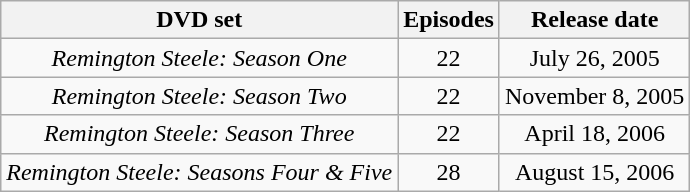<table class=wikitable style="text-align:center">
<tr>
<th>DVD set</th>
<th>Episodes</th>
<th>Release date</th>
</tr>
<tr>
<td><em>Remington Steele: Season One</em></td>
<td>22</td>
<td>July 26, 2005</td>
</tr>
<tr>
<td><em>Remington Steele: Season Two</em></td>
<td>22</td>
<td>November 8, 2005</td>
</tr>
<tr>
<td><em>Remington Steele: Season Three</em></td>
<td>22</td>
<td>April 18, 2006</td>
</tr>
<tr>
<td><em>Remington Steele: Seasons Four & Five</em></td>
<td>28</td>
<td>August 15, 2006</td>
</tr>
</table>
